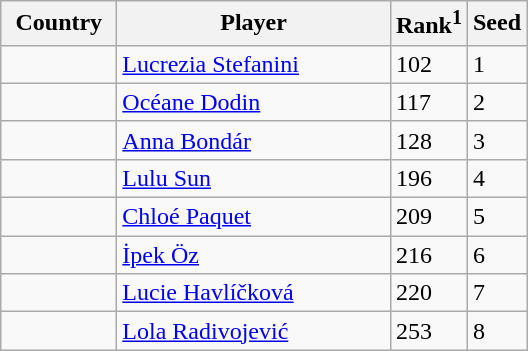<table class="sortable wikitable">
<tr>
<th width="70">Country</th>
<th width="175">Player</th>
<th>Rank<sup>1</sup></th>
<th>Seed</th>
</tr>
<tr>
<td></td>
<td><a href='#'>Lucrezia Stefanini</a></td>
<td>102</td>
<td>1</td>
</tr>
<tr>
<td></td>
<td><a href='#'>Océane Dodin</a></td>
<td>117</td>
<td>2</td>
</tr>
<tr>
<td></td>
<td><a href='#'>Anna Bondár</a></td>
<td>128</td>
<td>3</td>
</tr>
<tr>
<td></td>
<td><a href='#'>Lulu Sun</a></td>
<td>196</td>
<td>4</td>
</tr>
<tr>
<td></td>
<td><a href='#'>Chloé Paquet</a></td>
<td>209</td>
<td>5</td>
</tr>
<tr>
<td></td>
<td><a href='#'>İpek Öz</a></td>
<td>216</td>
<td>6</td>
</tr>
<tr>
<td></td>
<td><a href='#'>Lucie Havlíčková</a></td>
<td>220</td>
<td>7</td>
</tr>
<tr>
<td></td>
<td><a href='#'>Lola Radivojević</a></td>
<td>253</td>
<td>8</td>
</tr>
</table>
